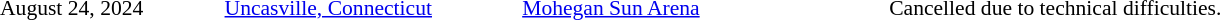<table cellpadding="2" style="border:0 solid darkgrey; font-size:90%">
<tr>
<th style="width:150px;"></th>
<th style="width:200px;"></th>
<th style="width:250px;"></th>
<th style="width:700px;"></th>
</tr>
<tr border="0">
</tr>
<tr>
<td>August 24, 2024</td>
<td><a href='#'>Uncasville, Connecticut</a></td>
<td><a href='#'>Mohegan Sun Arena</a></td>
<td>Cancelled due to technical difficulties.</td>
</tr>
</table>
